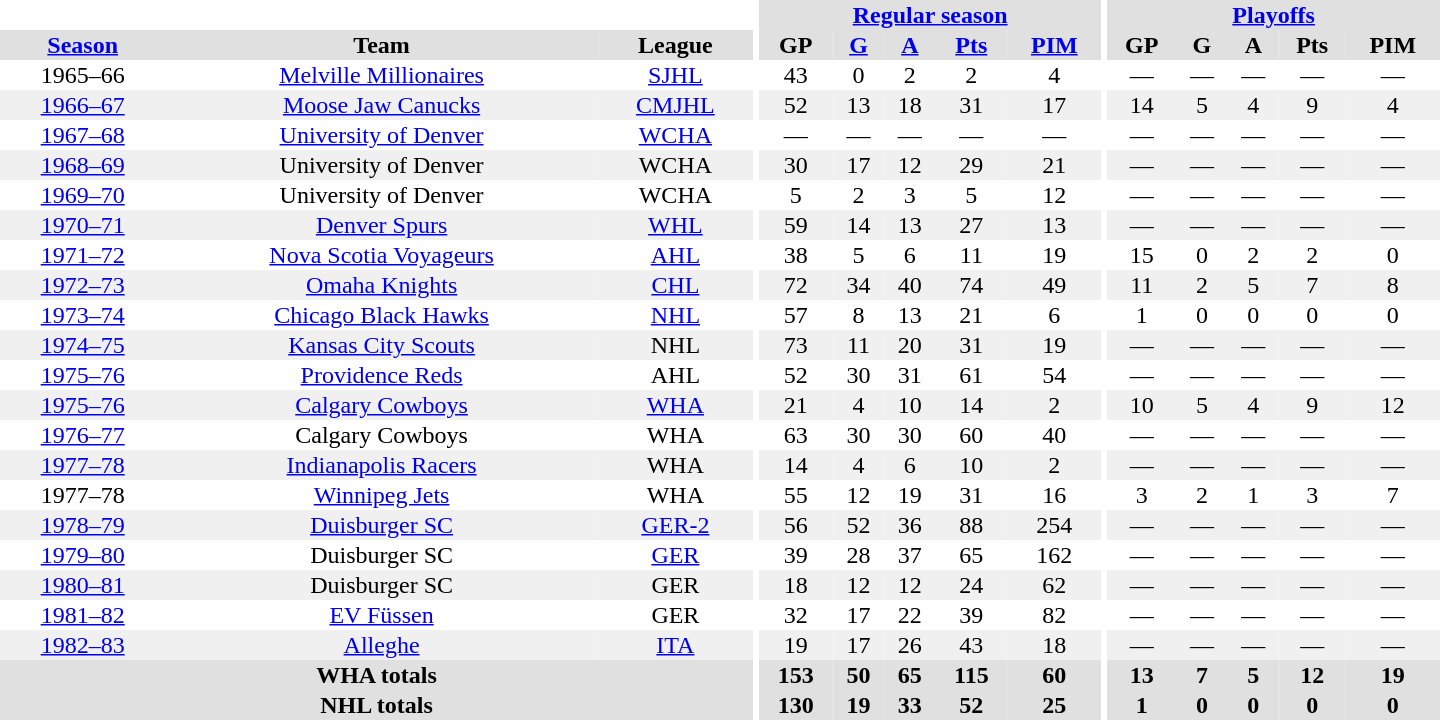<table border="0" cellpadding="1" cellspacing="0" style="text-align:center; width:60em">
<tr bgcolor="#e0e0e0">
<th colspan="3" bgcolor="#ffffff"></th>
<th rowspan="100" bgcolor="#ffffff"></th>
<th colspan="5"><a href='#'>Regular season</a></th>
<th rowspan="100" bgcolor="#ffffff"></th>
<th colspan="5"><a href='#'>Playoffs</a></th>
</tr>
<tr bgcolor="#e0e0e0">
<th><a href='#'>Season</a></th>
<th>Team</th>
<th>League</th>
<th>GP</th>
<th><a href='#'>G</a></th>
<th><a href='#'>A</a></th>
<th><a href='#'>Pts</a></th>
<th><a href='#'>PIM</a></th>
<th>GP</th>
<th>G</th>
<th>A</th>
<th>Pts</th>
<th>PIM</th>
</tr>
<tr>
<td>1965–66</td>
<td><a href='#'>Melville Millionaires</a></td>
<td><a href='#'>SJHL</a></td>
<td>43</td>
<td>0</td>
<td>2</td>
<td>2</td>
<td>4</td>
<td>—</td>
<td>—</td>
<td>—</td>
<td>—</td>
<td>—</td>
</tr>
<tr bgcolor="#f0f0f0">
<td><a href='#'>1966–67</a></td>
<td><a href='#'>Moose Jaw Canucks</a></td>
<td><a href='#'>CMJHL</a></td>
<td>52</td>
<td>13</td>
<td>18</td>
<td>31</td>
<td>17</td>
<td>14</td>
<td>5</td>
<td>4</td>
<td>9</td>
<td>4</td>
</tr>
<tr>
<td><a href='#'>1967–68</a></td>
<td><a href='#'>University of Denver</a></td>
<td><a href='#'>WCHA</a></td>
<td>—</td>
<td>—</td>
<td>—</td>
<td>—</td>
<td>—</td>
<td>—</td>
<td>—</td>
<td>—</td>
<td>—</td>
<td>—</td>
</tr>
<tr bgcolor="#f0f0f0">
<td><a href='#'>1968–69</a></td>
<td>University of Denver</td>
<td>WCHA</td>
<td>30</td>
<td>17</td>
<td>12</td>
<td>29</td>
<td>21</td>
<td>—</td>
<td>—</td>
<td>—</td>
<td>—</td>
<td>—</td>
</tr>
<tr>
<td><a href='#'>1969–70</a></td>
<td>University of Denver</td>
<td>WCHA</td>
<td>5</td>
<td>2</td>
<td>3</td>
<td>5</td>
<td>12</td>
<td>—</td>
<td>—</td>
<td>—</td>
<td>—</td>
<td>—</td>
</tr>
<tr bgcolor="#f0f0f0">
<td><a href='#'>1970–71</a></td>
<td><a href='#'>Denver Spurs</a></td>
<td><a href='#'>WHL</a></td>
<td>59</td>
<td>14</td>
<td>13</td>
<td>27</td>
<td>13</td>
<td>—</td>
<td>—</td>
<td>—</td>
<td>—</td>
<td>—</td>
</tr>
<tr>
<td><a href='#'>1971–72</a></td>
<td><a href='#'>Nova Scotia Voyageurs</a></td>
<td><a href='#'>AHL</a></td>
<td>38</td>
<td>5</td>
<td>6</td>
<td>11</td>
<td>19</td>
<td>15</td>
<td>0</td>
<td>2</td>
<td>2</td>
<td>0</td>
</tr>
<tr bgcolor="#f0f0f0">
<td><a href='#'>1972–73</a></td>
<td><a href='#'>Omaha Knights</a></td>
<td><a href='#'>CHL</a></td>
<td>72</td>
<td>34</td>
<td>40</td>
<td>74</td>
<td>49</td>
<td>11</td>
<td>2</td>
<td>5</td>
<td>7</td>
<td>8</td>
</tr>
<tr>
<td><a href='#'>1973–74</a></td>
<td><a href='#'>Chicago Black Hawks</a></td>
<td><a href='#'>NHL</a></td>
<td>57</td>
<td>8</td>
<td>13</td>
<td>21</td>
<td>6</td>
<td>1</td>
<td>0</td>
<td>0</td>
<td>0</td>
<td>0</td>
</tr>
<tr bgcolor="#f0f0f0">
<td><a href='#'>1974–75</a></td>
<td><a href='#'>Kansas City Scouts</a></td>
<td>NHL</td>
<td>73</td>
<td>11</td>
<td>20</td>
<td>31</td>
<td>19</td>
<td>—</td>
<td>—</td>
<td>—</td>
<td>—</td>
<td>—</td>
</tr>
<tr>
<td><a href='#'>1975–76</a></td>
<td><a href='#'>Providence Reds</a></td>
<td>AHL</td>
<td>52</td>
<td>30</td>
<td>31</td>
<td>61</td>
<td>54</td>
<td>—</td>
<td>—</td>
<td>—</td>
<td>—</td>
<td>—</td>
</tr>
<tr bgcolor="#f0f0f0">
<td><a href='#'>1975–76</a></td>
<td><a href='#'>Calgary Cowboys</a></td>
<td><a href='#'>WHA</a></td>
<td>21</td>
<td>4</td>
<td>10</td>
<td>14</td>
<td>2</td>
<td>10</td>
<td>5</td>
<td>4</td>
<td>9</td>
<td>12</td>
</tr>
<tr>
<td><a href='#'>1976–77</a></td>
<td>Calgary Cowboys</td>
<td>WHA</td>
<td>63</td>
<td>30</td>
<td>30</td>
<td>60</td>
<td>40</td>
<td>—</td>
<td>—</td>
<td>—</td>
<td>—</td>
<td>—</td>
</tr>
<tr bgcolor="#f0f0f0">
<td><a href='#'>1977–78</a></td>
<td><a href='#'>Indianapolis Racers</a></td>
<td>WHA</td>
<td>14</td>
<td>4</td>
<td>6</td>
<td>10</td>
<td>2</td>
<td>—</td>
<td>—</td>
<td>—</td>
<td>—</td>
<td>—</td>
</tr>
<tr>
<td>1977–78</td>
<td><a href='#'>Winnipeg Jets</a></td>
<td>WHA</td>
<td>55</td>
<td>12</td>
<td>19</td>
<td>31</td>
<td>16</td>
<td>3</td>
<td>2</td>
<td>1</td>
<td>3</td>
<td>7</td>
</tr>
<tr bgcolor="#f0f0f0">
<td><a href='#'>1978–79</a></td>
<td><a href='#'>Duisburger SC</a></td>
<td><a href='#'>GER-2</a></td>
<td>56</td>
<td>52</td>
<td>36</td>
<td>88</td>
<td>254</td>
<td>—</td>
<td>—</td>
<td>—</td>
<td>—</td>
<td>—</td>
</tr>
<tr>
<td><a href='#'>1979–80</a></td>
<td>Duisburger SC</td>
<td><a href='#'>GER</a></td>
<td>39</td>
<td>28</td>
<td>37</td>
<td>65</td>
<td>162</td>
<td>—</td>
<td>—</td>
<td>—</td>
<td>—</td>
<td>—</td>
</tr>
<tr bgcolor="#f0f0f0">
<td><a href='#'>1980–81</a></td>
<td>Duisburger SC</td>
<td>GER</td>
<td>18</td>
<td>12</td>
<td>12</td>
<td>24</td>
<td>62</td>
<td>—</td>
<td>—</td>
<td>—</td>
<td>—</td>
<td>—</td>
</tr>
<tr>
<td><a href='#'>1981–82</a></td>
<td><a href='#'>EV Füssen</a></td>
<td>GER</td>
<td>32</td>
<td>17</td>
<td>22</td>
<td>39</td>
<td>82</td>
<td>—</td>
<td>—</td>
<td>—</td>
<td>—</td>
<td>—</td>
</tr>
<tr bgcolor="#f0f0f0">
<td><a href='#'>1982–83</a></td>
<td><a href='#'>Alleghe</a></td>
<td><a href='#'>ITA</a></td>
<td>19</td>
<td>17</td>
<td>26</td>
<td>43</td>
<td>18</td>
<td>—</td>
<td>—</td>
<td>—</td>
<td>—</td>
<td>—</td>
</tr>
<tr bgcolor="#e0e0e0">
<th colspan="3">WHA totals</th>
<th>153</th>
<th>50</th>
<th>65</th>
<th>115</th>
<th>60</th>
<th>13</th>
<th>7</th>
<th>5</th>
<th>12</th>
<th>19</th>
</tr>
<tr bgcolor="#e0e0e0">
<th colspan="3">NHL totals</th>
<th>130</th>
<th>19</th>
<th>33</th>
<th>52</th>
<th>25</th>
<th>1</th>
<th>0</th>
<th>0</th>
<th>0</th>
<th>0</th>
</tr>
</table>
